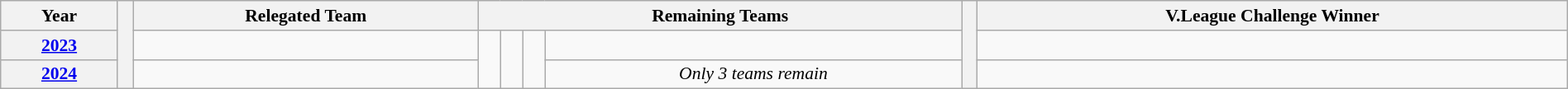<table class="wikitable" style="font-size:90%; width: 100%; text-align: center;">
<tr>
<th>Year</th>
<th rowspan="7" width="1%" bgcolor="#ffffff"></th>
<th>Relegated Team</th>
<th colspan="4">Remaining Teams</th>
<th rowspan="7" width="1%" bgcolor="#ffffff"></th>
<th>V.League Challenge Winner</th>
</tr>
<tr>
<th><a href='#'>2023</a></th>
<td></td>
<td rowspan="2"> </td>
<td rowspan="2"> </td>
<td rowspan="2"> </td>
<td> </td>
<td></td>
</tr>
<tr>
<th><a href='#'>2024</a></th>
<td> </td>
<td><em>Only 3 teams remain</em></td>
<td> </td>
</tr>
</table>
